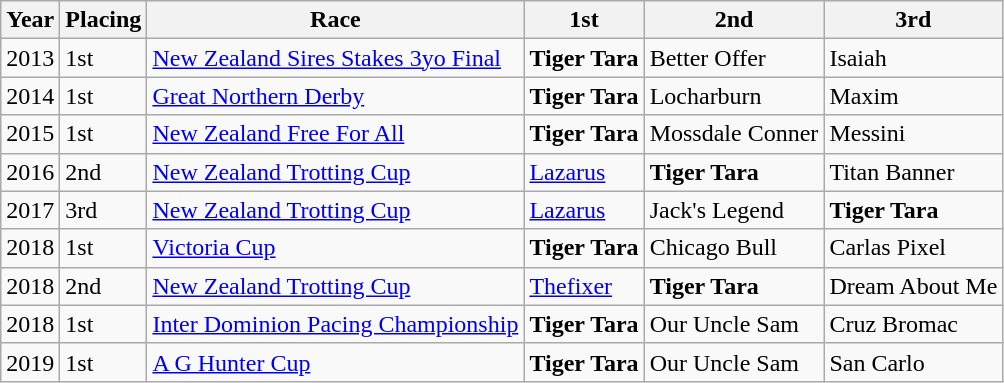<table class="sortable wikitable">
<tr>
<th>Year</th>
<th>Placing</th>
<th>Race</th>
<th>1st</th>
<th>2nd</th>
<th>3rd</th>
</tr>
<tr>
<td>2013</td>
<td>1st</td>
<td><a href='#'>New Zealand Sires Stakes 3yo Final</a></td>
<td><strong>Tiger Tara</strong></td>
<td>Better Offer</td>
<td>Isaiah</td>
</tr>
<tr>
<td>2014</td>
<td>1st</td>
<td><a href='#'>Great Northern Derby</a></td>
<td><strong>Tiger Tara</strong></td>
<td>Locharburn</td>
<td>Maxim</td>
</tr>
<tr>
<td>2015</td>
<td>1st</td>
<td><a href='#'>New Zealand Free For All</a></td>
<td><strong>Tiger Tara</strong></td>
<td>Mossdale Conner</td>
<td>Messini</td>
</tr>
<tr>
<td>2016</td>
<td>2nd</td>
<td><a href='#'>New Zealand Trotting Cup</a></td>
<td><a href='#'>Lazarus</a></td>
<td><strong>Tiger Tara</strong></td>
<td>Titan Banner</td>
</tr>
<tr>
<td>2017</td>
<td>3rd</td>
<td><a href='#'>New Zealand Trotting Cup</a></td>
<td><a href='#'>Lazarus</a></td>
<td>Jack's Legend</td>
<td><strong>Tiger Tara</strong></td>
</tr>
<tr>
<td>2018</td>
<td>1st</td>
<td><a href='#'>Victoria Cup</a></td>
<td><strong>Tiger Tara</strong></td>
<td>Chicago Bull</td>
<td>Carlas Pixel</td>
</tr>
<tr>
<td>2018</td>
<td>2nd</td>
<td><a href='#'>New Zealand Trotting Cup</a></td>
<td><a href='#'>Thefixer</a></td>
<td><strong>Tiger Tara</strong></td>
<td>Dream About Me</td>
</tr>
<tr>
<td>2018</td>
<td>1st</td>
<td><a href='#'>Inter Dominion Pacing Championship</a></td>
<td><strong>Tiger Tara</strong></td>
<td>Our Uncle Sam</td>
<td>Cruz Bromac</td>
</tr>
<tr>
<td>2019</td>
<td>1st</td>
<td><a href='#'>A G Hunter Cup</a></td>
<td><strong>Tiger Tara</strong></td>
<td>Our Uncle Sam</td>
<td>San Carlo</td>
</tr>
</table>
